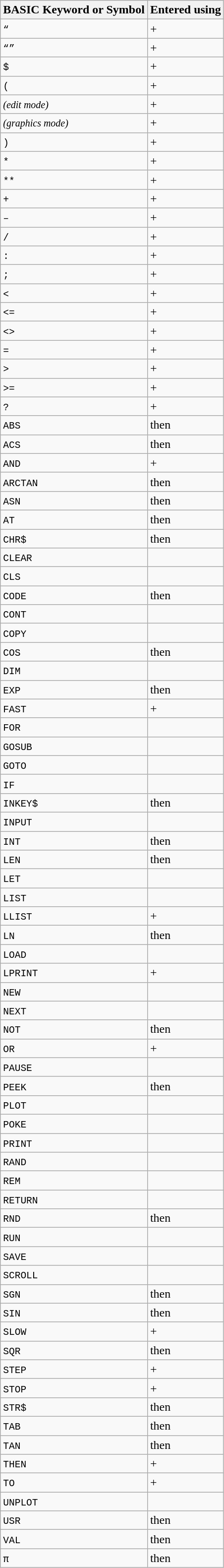<table class="wikitable">
<tr>
<th>BASIC Keyword or Symbol</th>
<th>Entered using</th>
</tr>
<tr>
<td><code>“</code></td>
<td> + </td>
</tr>
<tr>
<td><code>“”</code></td>
<td> + </td>
</tr>
<tr>
<td><code>$</code></td>
<td> + </td>
</tr>
<tr>
<td><code>(</code></td>
<td> + </td>
</tr>
<tr>
<td><em><small>(edit mode)</small></em></td>
<td> + </td>
</tr>
<tr>
<td><em><small>(graphics mode)</small></em></td>
<td> + </td>
</tr>
<tr>
<td><code>)</code></td>
<td> + </td>
</tr>
<tr>
<td><code>*</code></td>
<td> + </td>
</tr>
<tr>
<td><code>**</code></td>
<td> + </td>
</tr>
<tr>
<td><code>+</code></td>
<td> + </td>
</tr>
<tr>
<td><code>–</code></td>
<td> + </td>
</tr>
<tr>
<td><code>/</code></td>
<td> + </td>
</tr>
<tr>
<td><code>:</code></td>
<td> + </td>
</tr>
<tr>
<td><code>;</code></td>
<td> + </td>
</tr>
<tr>
<td><code><</code></td>
<td> + </td>
</tr>
<tr>
<td><code><=</code></td>
<td> + </td>
</tr>
<tr>
<td><code><></code></td>
<td> + </td>
</tr>
<tr>
<td><code>=</code></td>
<td> + </td>
</tr>
<tr>
<td><code>></code></td>
<td> + </td>
</tr>
<tr>
<td><code>>=</code></td>
<td> + </td>
</tr>
<tr>
<td><code>?</code></td>
<td> + </td>
</tr>
<tr>
<td><code>ABS</code></td>
<td> then </td>
</tr>
<tr>
<td><code>ACS</code></td>
<td> then </td>
</tr>
<tr>
<td><code>AND</code></td>
<td> + </td>
</tr>
<tr>
<td><code>ARCTAN</code></td>
<td> then </td>
</tr>
<tr>
<td><code>ASN</code></td>
<td> then </td>
</tr>
<tr>
<td><code>AT</code></td>
<td> then </td>
</tr>
<tr>
<td><code>CHR$</code></td>
<td> then </td>
</tr>
<tr>
<td><code>CLEAR</code></td>
<td></td>
</tr>
<tr>
<td><code>CLS</code></td>
<td></td>
</tr>
<tr>
<td><code>CODE</code></td>
<td> then </td>
</tr>
<tr>
<td><code>CONT</code></td>
<td></td>
</tr>
<tr>
<td><code>COPY</code></td>
<td></td>
</tr>
<tr>
<td><code>COS</code></td>
<td> then </td>
</tr>
<tr>
<td><code>DIM</code></td>
<td></td>
</tr>
<tr>
<td><code>EXP</code></td>
<td> then </td>
</tr>
<tr>
<td><code>FAST</code></td>
<td> + </td>
</tr>
<tr>
<td><code>FOR</code></td>
<td></td>
</tr>
<tr>
<td><code>GOSUB</code></td>
<td></td>
</tr>
<tr>
<td><code>GOTO</code></td>
<td></td>
</tr>
<tr>
<td><code>IF</code></td>
<td></td>
</tr>
<tr>
<td><code>INKEY$</code></td>
<td> then </td>
</tr>
<tr>
<td><code>INPUT</code></td>
<td></td>
</tr>
<tr>
<td><code>INT</code></td>
<td> then </td>
</tr>
<tr>
<td><code>LEN</code></td>
<td> then </td>
</tr>
<tr>
<td><code>LET</code></td>
<td></td>
</tr>
<tr>
<td><code>LIST</code></td>
<td></td>
</tr>
<tr>
<td><code>LLIST</code></td>
<td> + </td>
</tr>
<tr>
<td><code>LN</code></td>
<td> then </td>
</tr>
<tr>
<td><code>LOAD</code></td>
<td></td>
</tr>
<tr>
<td><code>LPRINT</code></td>
<td> + </td>
</tr>
<tr>
<td><code>NEW</code></td>
<td></td>
</tr>
<tr>
<td><code>NEXT</code></td>
<td></td>
</tr>
<tr>
<td><code>NOT</code></td>
<td> then </td>
</tr>
<tr>
<td><code>OR</code></td>
<td> + </td>
</tr>
<tr>
<td><code>PAUSE</code></td>
<td></td>
</tr>
<tr>
<td><code>PEEK</code></td>
<td> then </td>
</tr>
<tr>
<td><code>PLOT</code></td>
<td></td>
</tr>
<tr>
<td><code>POKE</code></td>
<td></td>
</tr>
<tr>
<td><code>PRINT</code></td>
<td></td>
</tr>
<tr>
<td><code>RAND</code></td>
<td></td>
</tr>
<tr>
<td><code>REM</code></td>
<td></td>
</tr>
<tr>
<td><code>RETURN</code></td>
<td></td>
</tr>
<tr>
<td><code>RND</code></td>
<td> then </td>
</tr>
<tr>
<td><code>RUN</code></td>
<td></td>
</tr>
<tr>
<td><code>SAVE</code></td>
<td></td>
</tr>
<tr>
<td><code>SCROLL</code></td>
<td></td>
</tr>
<tr>
<td><code>SGN</code></td>
<td> then </td>
</tr>
<tr>
<td><code>SIN</code></td>
<td> then </td>
</tr>
<tr>
<td><code>SLOW</code></td>
<td> + </td>
</tr>
<tr>
<td><code>SQR</code></td>
<td> then </td>
</tr>
<tr>
<td><code>STEP</code></td>
<td> + </td>
</tr>
<tr>
<td><code>STOP</code></td>
<td> + </td>
</tr>
<tr>
<td><code>STR$</code></td>
<td> then </td>
</tr>
<tr>
<td><code>TAB</code></td>
<td> then </td>
</tr>
<tr>
<td><code>TAN</code></td>
<td> then </td>
</tr>
<tr>
<td><code>THEN</code></td>
<td> + </td>
</tr>
<tr>
<td><code>TO</code></td>
<td> + </td>
</tr>
<tr>
<td><code>UNPLOT</code></td>
<td></td>
</tr>
<tr>
<td><code>USR</code></td>
<td> then </td>
</tr>
<tr>
<td><code>VAL</code></td>
<td> then </td>
</tr>
<tr>
<td><code>π</code></td>
<td> then </td>
</tr>
</table>
